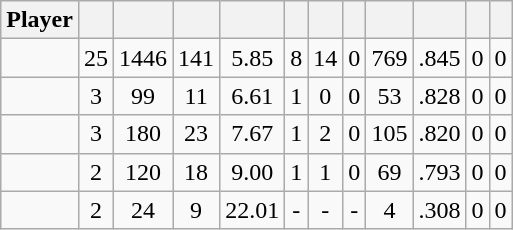<table class="wikitable sortable" style="text-align:center;">
<tr>
<th>Player</th>
<th></th>
<th></th>
<th></th>
<th></th>
<th></th>
<th></th>
<th></th>
<th></th>
<th></th>
<th></th>
<th></th>
</tr>
<tr>
<td></td>
<td>25</td>
<td>1446</td>
<td>141</td>
<td>5.85</td>
<td>8</td>
<td>14</td>
<td>0</td>
<td>769</td>
<td>.845</td>
<td>0</td>
<td>0</td>
</tr>
<tr>
<td></td>
<td>3</td>
<td>99</td>
<td>11</td>
<td>6.61</td>
<td>1</td>
<td>0</td>
<td>0</td>
<td>53</td>
<td>.828</td>
<td>0</td>
<td>0</td>
</tr>
<tr>
<td></td>
<td>3</td>
<td>180</td>
<td>23</td>
<td>7.67</td>
<td>1</td>
<td>2</td>
<td>0</td>
<td>105</td>
<td>.820</td>
<td>0</td>
<td>0</td>
</tr>
<tr>
<td></td>
<td>2</td>
<td>120</td>
<td>18</td>
<td>9.00</td>
<td>1</td>
<td>1</td>
<td>0</td>
<td>69</td>
<td>.793</td>
<td>0</td>
<td>0</td>
</tr>
<tr>
<td></td>
<td>2</td>
<td>24</td>
<td>9</td>
<td>22.01</td>
<td>-</td>
<td>-</td>
<td>-</td>
<td>4</td>
<td>.308</td>
<td>0</td>
<td>0</td>
</tr>
</table>
